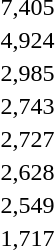<table>
<tr>
<td></td>
<td>7,405</td>
</tr>
<tr>
<td></td>
<td>4,924</td>
</tr>
<tr>
<td></td>
<td>2,985</td>
</tr>
<tr>
<td></td>
<td>2,743</td>
</tr>
<tr>
<td></td>
<td>2,727</td>
</tr>
<tr>
<td></td>
<td>2,628</td>
</tr>
<tr>
<td></td>
<td>2,549</td>
</tr>
<tr>
<td></td>
<td>1,717</td>
</tr>
</table>
